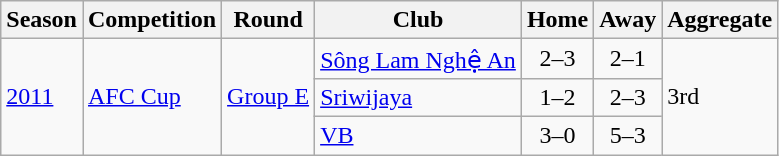<table class="wikitable">
<tr>
<th>Season</th>
<th>Competition</th>
<th>Round</th>
<th>Club</th>
<th>Home</th>
<th>Away</th>
<th>Aggregate</th>
</tr>
<tr>
<td rowspan="3"><a href='#'>2011</a></td>
<td rowspan="3"><a href='#'>AFC Cup</a></td>
<td rowspan=3><a href='#'>Group E</a></td>
<td> <a href='#'>Sông Lam Nghệ An</a></td>
<td style="text-align:center;">2–3</td>
<td style="text-align:center;">2–1</td>
<td rowspan=3>3rd</td>
</tr>
<tr>
<td> <a href='#'>Sriwijaya</a></td>
<td style="text-align:center;">1–2</td>
<td style="text-align:center;">2–3</td>
</tr>
<tr>
<td> <a href='#'>VB</a></td>
<td style="text-align:center;">3–0</td>
<td style="text-align:center;">5–3</td>
</tr>
</table>
